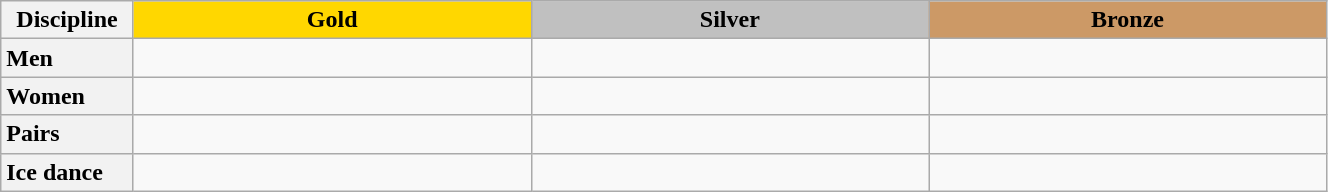<table class="wikitable unsortable" style="text-align:left; width:70%">
<tr>
<th scope="col" style="text-align:center; width:10%">Discipline</th>
<td scope="col" style="text-align:center; width:30%; background:gold"><strong>Gold</strong></td>
<td scope="col" style="text-align:center; width:30%; background:silver"><strong>Silver</strong></td>
<td scope="col" style="text-align:center; width:30%; background:#c96"><strong>Bronze</strong></td>
</tr>
<tr>
<th scope="row" style="text-align:left">Men</th>
<td></td>
<td></td>
<td></td>
</tr>
<tr>
<th scope="row" style="text-align:left">Women</th>
<td></td>
<td></td>
<td></td>
</tr>
<tr>
<th scope="row" style="text-align:left">Pairs</th>
<td></td>
<td></td>
<td></td>
</tr>
<tr>
<th scope="row" style="text-align:left">Ice dance</th>
<td></td>
<td></td>
<td></td>
</tr>
</table>
